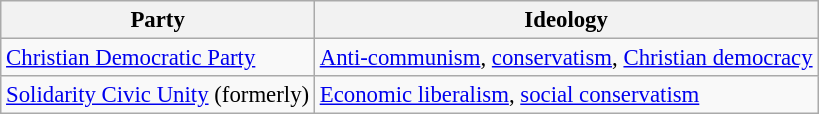<table class="wikitable" style="font-size:95%">
<tr>
<th>Party</th>
<th>Ideology</th>
</tr>
<tr>
<td><a href='#'>Christian Democratic Party</a></td>
<td><a href='#'>Anti-communism</a>, <a href='#'>conservatism</a>, <a href='#'>Christian democracy</a></td>
</tr>
<tr>
<td><a href='#'>Solidarity Civic Unity</a> (formerly)</td>
<td><a href='#'>Economic liberalism</a>, <a href='#'>social conservatism</a></td>
</tr>
</table>
